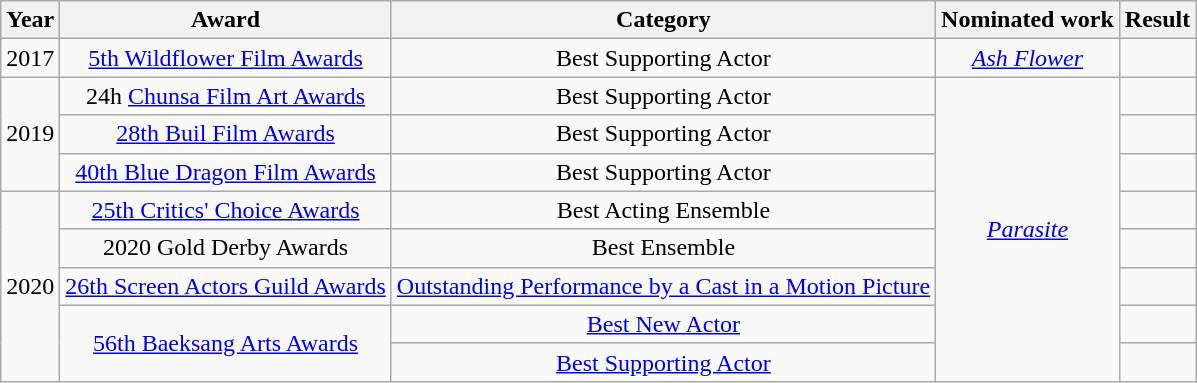<table class="wikitable sortable plainrowheaders" style="text-align:center;">
<tr>
<th>Year</th>
<th>Award</th>
<th>Category</th>
<th>Nominated work</th>
<th>Result</th>
</tr>
<tr>
<td>2017</td>
<td><a href='#'>5th Wildflower Film Awards</a></td>
<td>Best Supporting Actor</td>
<td><em><a href='#'>Ash Flower</a></em></td>
<td></td>
</tr>
<tr>
<td rowspan="3">2019</td>
<td>24h <a href='#'>Chunsa Film Art Awards</a></td>
<td>Best Supporting Actor</td>
<td rowspan="8"><em><a href='#'>Parasite</a></em></td>
<td></td>
</tr>
<tr>
<td><a href='#'>28th Buil Film Awards</a></td>
<td>Best Supporting Actor</td>
<td></td>
</tr>
<tr>
<td><a href='#'>40th Blue Dragon Film Awards</a></td>
<td>Best Supporting Actor</td>
<td></td>
</tr>
<tr>
<td rowspan="5">2020</td>
<td><a href='#'>25th Critics' Choice Awards</a></td>
<td>Best Acting Ensemble</td>
<td></td>
</tr>
<tr>
<td>2020 Gold Derby Awards</td>
<td>Best Ensemble</td>
<td></td>
</tr>
<tr>
<td><a href='#'>26th Screen Actors Guild Awards</a></td>
<td><a href='#'>Outstanding Performance by a Cast in a Motion Picture</a></td>
<td></td>
</tr>
<tr>
<td rowspan="2"><a href='#'>56th Baeksang Arts Awards</a></td>
<td><a href='#'>Best New Actor</a></td>
<td></td>
</tr>
<tr>
<td><a href='#'>Best Supporting Actor</a></td>
<td></td>
</tr>
</table>
